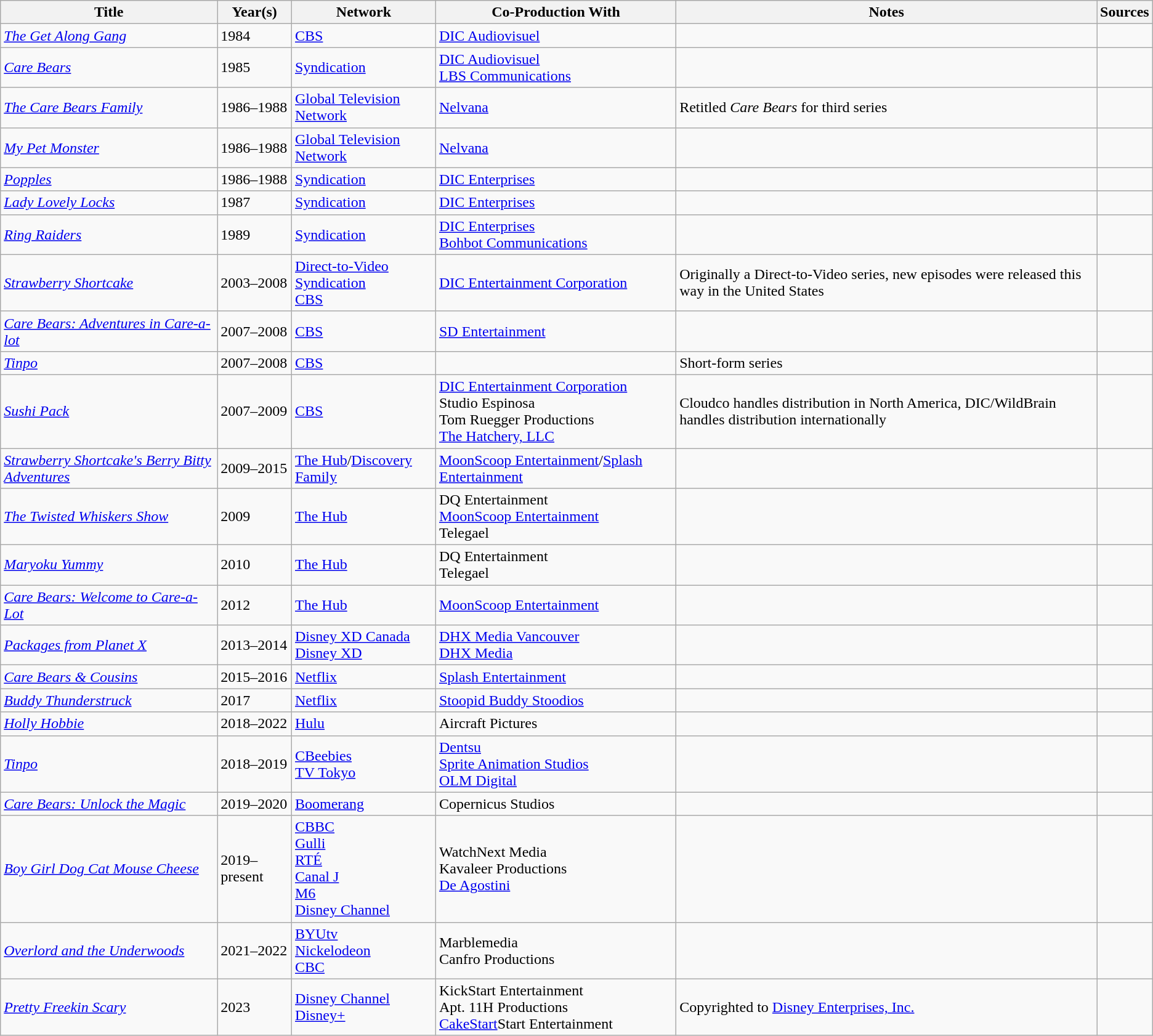<table class="wikitable sortable">
<tr>
<th>Title</th>
<th>Year(s)</th>
<th>Network</th>
<th>Co-Production With</th>
<th>Notes</th>
<th>Sources</th>
</tr>
<tr>
<td><em><a href='#'>The Get Along Gang</a></em></td>
<td>1984</td>
<td><a href='#'>CBS</a></td>
<td><a href='#'>DIC Audiovisuel</a></td>
<td></td>
<td></td>
</tr>
<tr>
<td><em><a href='#'>Care Bears</a></em></td>
<td>1985</td>
<td><a href='#'>Syndication</a></td>
<td><a href='#'>DIC Audiovisuel</a><br><a href='#'>LBS Communications</a></td>
<td></td>
<td></td>
</tr>
<tr>
<td><em><a href='#'>The Care Bears Family</a></em></td>
<td>1986–1988</td>
<td><a href='#'>Global Television Network</a></td>
<td><a href='#'>Nelvana</a></td>
<td>Retitled <em>Care Bears</em> for third series</td>
<td></td>
</tr>
<tr>
<td><em><a href='#'>My Pet Monster</a></em></td>
<td>1986–1988</td>
<td><a href='#'>Global Television Network</a></td>
<td><a href='#'>Nelvana</a></td>
<td></td>
<td></td>
</tr>
<tr>
<td><em><a href='#'>Popples</a></em></td>
<td>1986–1988</td>
<td><a href='#'>Syndication</a></td>
<td><a href='#'>DIC Enterprises</a></td>
<td></td>
<td></td>
</tr>
<tr>
<td><em><a href='#'>Lady Lovely Locks</a></em></td>
<td>1987</td>
<td><a href='#'>Syndication</a></td>
<td><a href='#'>DIC Enterprises</a></td>
<td></td>
<td></td>
</tr>
<tr>
<td><em><a href='#'>Ring Raiders</a></em></td>
<td>1989</td>
<td><a href='#'>Syndication</a></td>
<td><a href='#'>DIC Enterprises</a><br><a href='#'>Bohbot Communications</a></td>
<td></td>
<td></td>
</tr>
<tr>
<td><em><a href='#'>Strawberry Shortcake</a></em></td>
<td>2003–2008</td>
<td><a href='#'>Direct-to-Video</a><br><a href='#'>Syndication</a><br><a href='#'>CBS</a></td>
<td><a href='#'>DIC Entertainment Corporation</a></td>
<td>Originally a Direct-to-Video series, new episodes were released this way in the United States</td>
<td></td>
</tr>
<tr>
<td><em><a href='#'>Care Bears: Adventures in Care-a-lot</a></em></td>
<td>2007–2008</td>
<td><a href='#'>CBS</a></td>
<td><a href='#'>SD Entertainment</a></td>
<td></td>
<td></td>
</tr>
<tr>
<td><em><a href='#'>Tinpo</a></em></td>
<td>2007–2008</td>
<td><a href='#'>CBS</a></td>
<td></td>
<td>Short-form series</td>
<td></td>
</tr>
<tr>
<td><em><a href='#'>Sushi Pack</a></em></td>
<td>2007–2009</td>
<td><a href='#'>CBS</a></td>
<td><a href='#'>DIC Entertainment Corporation</a><br>Studio Espinosa<br>Tom Ruegger Productions<br><a href='#'>The Hatchery, LLC</a></td>
<td>Cloudco handles distribution in North America, DIC/WildBrain handles distribution internationally</td>
<td></td>
</tr>
<tr>
<td><em><a href='#'>Strawberry Shortcake's Berry Bitty Adventures</a></em></td>
<td>2009–2015</td>
<td><a href='#'>The Hub</a>/<a href='#'>Discovery Family</a></td>
<td><a href='#'>MoonScoop Entertainment</a>/<a href='#'>Splash Entertainment</a></td>
<td></td>
<td></td>
</tr>
<tr>
<td><em><a href='#'>The Twisted Whiskers Show</a></em></td>
<td>2009</td>
<td><a href='#'>The Hub</a></td>
<td>DQ Entertainment<br><a href='#'>MoonScoop Entertainment</a><br>Telegael</td>
<td></td>
<td></td>
</tr>
<tr>
<td><em><a href='#'>Maryoku Yummy</a></em></td>
<td>2010</td>
<td><a href='#'>The Hub</a></td>
<td>DQ Entertainment<br>Telegael</td>
<td></td>
<td></td>
</tr>
<tr>
<td><em><a href='#'>Care Bears: Welcome to Care-a-Lot</a></em></td>
<td>2012</td>
<td><a href='#'>The Hub</a></td>
<td><a href='#'>MoonScoop Entertainment</a></td>
<td></td>
<td></td>
</tr>
<tr>
<td><em><a href='#'>Packages from Planet X</a></em></td>
<td>2013–2014</td>
<td><a href='#'>Disney XD Canada</a><br><a href='#'>Disney XD</a></td>
<td><a href='#'>DHX Media Vancouver</a><br><a href='#'>DHX Media</a></td>
<td></td>
<td></td>
</tr>
<tr>
<td><em><a href='#'>Care Bears & Cousins</a></em></td>
<td>2015–2016</td>
<td><a href='#'>Netflix</a></td>
<td><a href='#'>Splash Entertainment</a></td>
<td></td>
<td></td>
</tr>
<tr>
<td><em><a href='#'>Buddy Thunderstruck</a></em></td>
<td>2017</td>
<td><a href='#'>Netflix</a></td>
<td><a href='#'>Stoopid Buddy Stoodios</a></td>
<td></td>
<td></td>
</tr>
<tr>
<td><em><a href='#'>Holly Hobbie</a></em></td>
<td>2018–2022</td>
<td><a href='#'>Hulu</a></td>
<td>Aircraft Pictures</td>
<td></td>
<td></td>
</tr>
<tr>
<td><em><a href='#'>Tinpo</a></em></td>
<td>2018–2019</td>
<td><a href='#'>CBeebies</a><br><a href='#'>TV Tokyo</a></td>
<td><a href='#'>Dentsu</a><br><a href='#'>Sprite Animation Studios</a> <br><a href='#'>OLM Digital</a></td>
<td></td>
<td></td>
</tr>
<tr>
<td><em><a href='#'>Care Bears: Unlock the Magic</a></em></td>
<td>2019–2020</td>
<td><a href='#'>Boomerang</a></td>
<td>Copernicus Studios</td>
<td></td>
<td></td>
</tr>
<tr>
<td><em><a href='#'>Boy Girl Dog Cat Mouse Cheese</a></em></td>
<td>2019–present</td>
<td><a href='#'>CBBC</a><br><a href='#'>Gulli</a><br><a href='#'>RTÉ</a><br><a href='#'>Canal J</a><br><a href='#'>M6</a><br><a href='#'>Disney Channel</a></td>
<td>WatchNext Media<br>Kavaleer Productions<br><a href='#'>De Agostini</a></td>
<td></td>
<td></td>
</tr>
<tr>
<td><em><a href='#'>Overlord and the Underwoods</a></em></td>
<td>2021–2022</td>
<td><a href='#'>BYUtv</a><br><a href='#'>Nickelodeon</a><br><a href='#'>CBC</a></td>
<td>Marblemedia<br>Canfro Productions</td>
<td></td>
<td></td>
</tr>
<tr>
<td><em><a href='#'>Pretty Freekin Scary</a></em></td>
<td>2023</td>
<td><a href='#'>Disney Channel</a><br><a href='#'>Disney+</a></td>
<td>KickStart Entertainment<br>Apt. 11H Productions<br><a href='#'>CakeStart</a>Start Entertainment</td>
<td>Copyrighted to <a href='#'>Disney Enterprises, Inc.</a></td>
<td></td>
</tr>
</table>
